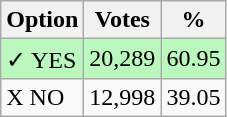<table class="wikitable">
<tr>
<th>Option</th>
<th>Votes</th>
<th>%</th>
</tr>
<tr>
<td style=background:#bbf8be>✓ YES</td>
<td style=background:#bbf8be>20,289</td>
<td style=background:#bbf8be>60.95</td>
</tr>
<tr>
<td>X NO</td>
<td>12,998</td>
<td>39.05</td>
</tr>
</table>
